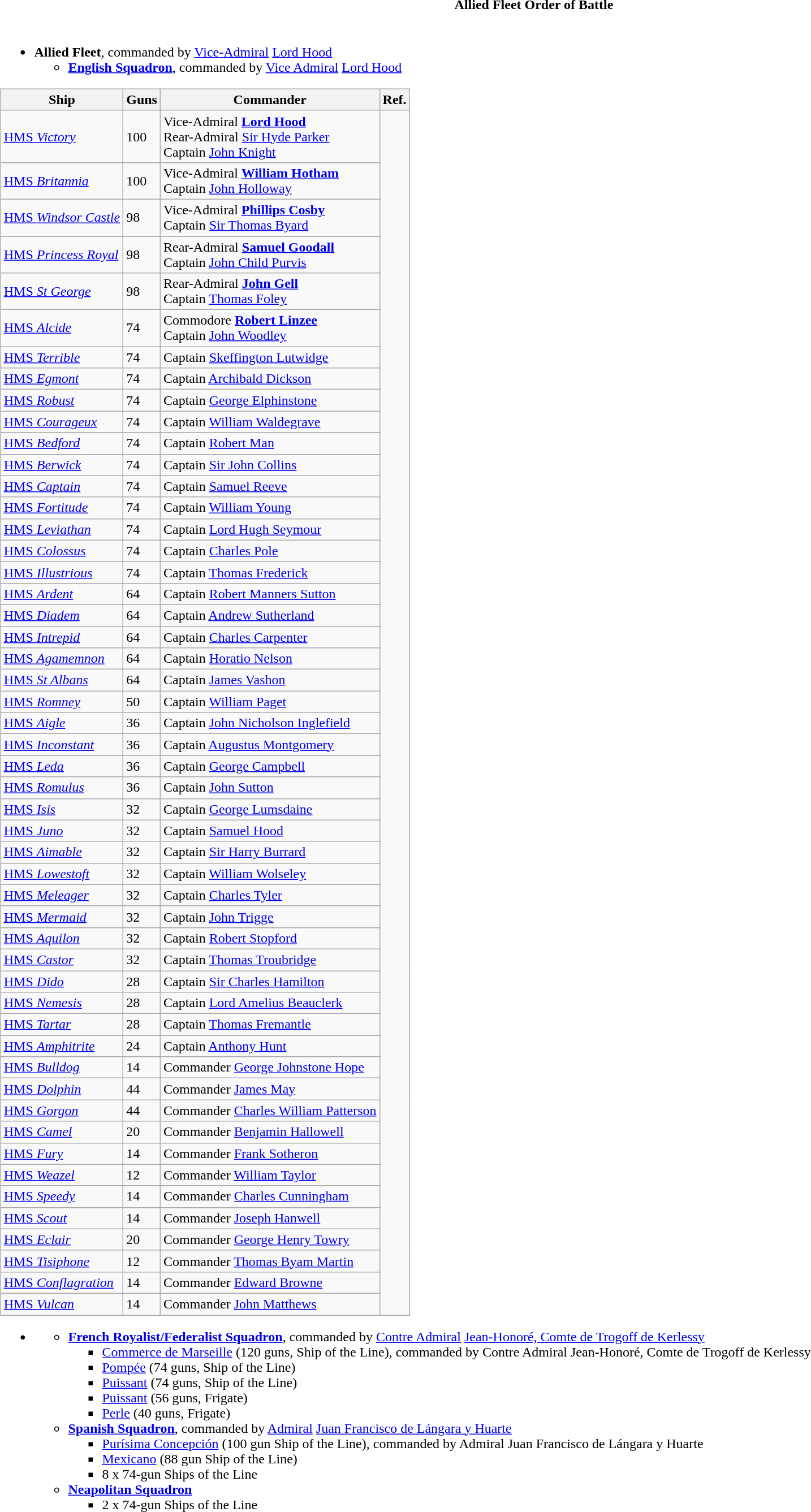<table class="toccolours collapsible collapsed" style="width:100%; background:transparent;">
<tr>
<th colspan=>Allied Fleet Order of Battle</th>
</tr>
<tr>
<td colspan="2"><br><ul><li><strong>Allied Fleet</strong>, commanded by <a href='#'>Vice-Admiral</a> <a href='#'>Lord Hood</a><ul><li><strong><a href='#'>English Squadron</a></strong>, commanded by <a href='#'>Vice Admiral</a> <a href='#'>Lord Hood</a></li></ul></li></ul><table class="wikitable">
<tr>
<th style="#ffffff;">Ship</th>
<th style="#ffffff;">Guns</th>
<th style="#ffffff;">Commander</th>
<th style="#ffffff;">Ref.</th>
</tr>
<tr>
<td><a href='#'>HMS <em>Victory</em></a></td>
<td>100</td>
<td>Vice-Admiral <strong><a href='#'>Lord Hood</a></strong><br>Rear-Admiral <a href='#'>Sir Hyde Parker</a><br>Captain <a href='#'>John Knight</a></td>
<td rowspan=100></td>
</tr>
<tr>
<td><a href='#'>HMS <em>Britannia</em></a></td>
<td>100</td>
<td>Vice-Admiral <strong><a href='#'>William Hotham</a></strong><br>Captain <a href='#'>John Holloway</a></td>
</tr>
<tr>
<td><a href='#'>HMS <em>Windsor Castle</em></a></td>
<td>98</td>
<td>Vice-Admiral <strong><a href='#'>Phillips Cosby</a></strong><br>Captain <a href='#'>Sir Thomas Byard</a></td>
</tr>
<tr>
<td><a href='#'>HMS <em>Princess Royal</em></a></td>
<td>98</td>
<td>Rear-Admiral <strong><a href='#'>Samuel Goodall</a></strong><br>Captain <a href='#'>John Child Purvis</a></td>
</tr>
<tr>
<td><a href='#'>HMS <em>St George</em></a></td>
<td>98</td>
<td>Rear-Admiral <strong><a href='#'>John Gell</a></strong><br>Captain <a href='#'>Thomas Foley</a></td>
</tr>
<tr>
<td><a href='#'>HMS <em>Alcide</em></a></td>
<td>74</td>
<td>Commodore <strong><a href='#'>Robert Linzee</a></strong><br>Captain <a href='#'>John Woodley</a></td>
</tr>
<tr>
<td><a href='#'>HMS <em>Terrible</em></a></td>
<td>74</td>
<td>Captain <a href='#'>Skeffington Lutwidge</a></td>
</tr>
<tr>
<td><a href='#'>HMS <em>Egmont</em></a></td>
<td>74</td>
<td>Captain <a href='#'>Archibald Dickson</a></td>
</tr>
<tr>
<td><a href='#'>HMS <em>Robust</em></a></td>
<td>74</td>
<td>Captain <a href='#'>George Elphinstone</a></td>
</tr>
<tr>
<td><a href='#'>HMS <em>Courageux</em></a></td>
<td>74</td>
<td>Captain <a href='#'>William Waldegrave</a></td>
</tr>
<tr>
<td><a href='#'>HMS <em>Bedford</em></a></td>
<td>74</td>
<td>Captain <a href='#'>Robert Man</a></td>
</tr>
<tr>
<td><a href='#'>HMS <em>Berwick</em></a></td>
<td>74</td>
<td>Captain <a href='#'>Sir John Collins</a></td>
</tr>
<tr>
<td><a href='#'>HMS <em>Captain</em></a></td>
<td>74</td>
<td>Captain <a href='#'>Samuel Reeve</a></td>
</tr>
<tr>
<td><a href='#'>HMS <em>Fortitude</em></a></td>
<td>74</td>
<td>Captain <a href='#'>William Young</a></td>
</tr>
<tr>
<td><a href='#'>HMS <em>Leviathan</em></a></td>
<td>74</td>
<td>Captain <a href='#'>Lord Hugh Seymour</a></td>
</tr>
<tr>
<td><a href='#'>HMS <em>Colossus</em></a></td>
<td>74</td>
<td>Captain <a href='#'>Charles Pole</a></td>
</tr>
<tr>
<td><a href='#'>HMS <em>Illustrious</em></a></td>
<td>74</td>
<td>Captain <a href='#'>Thomas Frederick</a></td>
</tr>
<tr>
<td><a href='#'>HMS <em>Ardent</em></a></td>
<td>64</td>
<td>Captain <a href='#'>Robert Manners Sutton</a></td>
</tr>
<tr>
<td><a href='#'>HMS <em>Diadem</em></a></td>
<td>64</td>
<td>Captain <a href='#'>Andrew Sutherland</a></td>
</tr>
<tr>
<td><a href='#'>HMS <em>Intrepid</em></a></td>
<td>64</td>
<td>Captain <a href='#'>Charles Carpenter</a></td>
</tr>
<tr>
<td><a href='#'>HMS <em>Agamemnon</em></a></td>
<td>64</td>
<td>Captain <a href='#'>Horatio Nelson</a></td>
</tr>
<tr>
<td><a href='#'>HMS <em>St Albans</em></a></td>
<td>64</td>
<td>Captain <a href='#'>James Vashon</a></td>
</tr>
<tr>
<td><a href='#'>HMS <em>Romney</em></a></td>
<td>50</td>
<td>Captain <a href='#'>William Paget</a></td>
</tr>
<tr>
<td><a href='#'>HMS <em>Aigle</em></a></td>
<td>36</td>
<td>Captain <a href='#'>John Nicholson Inglefield</a></td>
</tr>
<tr>
<td><a href='#'>HMS <em>Inconstant</em></a></td>
<td>36</td>
<td>Captain <a href='#'>Augustus Montgomery</a></td>
</tr>
<tr>
<td><a href='#'>HMS <em>Leda</em></a></td>
<td>36</td>
<td>Captain <a href='#'>George Campbell</a></td>
</tr>
<tr>
<td><a href='#'>HMS <em>Romulus</em></a></td>
<td>36</td>
<td>Captain <a href='#'>John Sutton</a></td>
</tr>
<tr>
<td><a href='#'>HMS <em>Isis</em></a></td>
<td>32</td>
<td>Captain <a href='#'>George Lumsdaine</a></td>
</tr>
<tr>
<td><a href='#'>HMS <em>Juno</em></a></td>
<td>32</td>
<td>Captain <a href='#'>Samuel Hood</a></td>
</tr>
<tr>
<td><a href='#'>HMS <em>Aimable</em></a></td>
<td>32</td>
<td>Captain <a href='#'>Sir Harry Burrard</a></td>
</tr>
<tr>
<td><a href='#'>HMS <em>Lowestoft</em></a></td>
<td>32</td>
<td>Captain <a href='#'>William Wolseley</a></td>
</tr>
<tr>
<td><a href='#'>HMS <em>Meleager</em></a></td>
<td>32</td>
<td>Captain <a href='#'>Charles Tyler</a></td>
</tr>
<tr>
<td><a href='#'>HMS <em>Mermaid</em></a></td>
<td>32</td>
<td>Captain <a href='#'>John Trigge</a></td>
</tr>
<tr>
<td><a href='#'>HMS <em>Aquilon</em></a></td>
<td>32</td>
<td>Captain <a href='#'>Robert Stopford</a></td>
</tr>
<tr>
<td><a href='#'>HMS <em>Castor</em></a></td>
<td>32</td>
<td>Captain <a href='#'>Thomas Troubridge</a></td>
</tr>
<tr>
<td><a href='#'>HMS <em>Dido</em></a></td>
<td>28</td>
<td>Captain <a href='#'>Sir Charles Hamilton</a></td>
</tr>
<tr>
<td><a href='#'>HMS <em>Nemesis</em></a></td>
<td>28</td>
<td>Captain <a href='#'>Lord Amelius Beauclerk</a></td>
</tr>
<tr>
<td><a href='#'>HMS <em>Tartar</em></a></td>
<td>28</td>
<td>Captain <a href='#'>Thomas Fremantle</a></td>
</tr>
<tr>
<td><a href='#'>HMS <em>Amphitrite</em></a></td>
<td>24</td>
<td>Captain <a href='#'>Anthony Hunt</a></td>
</tr>
<tr>
<td><a href='#'>HMS <em>Bulldog</em></a></td>
<td>14</td>
<td>Commander <a href='#'>George Johnstone Hope</a></td>
</tr>
<tr>
<td><a href='#'>HMS <em>Dolphin</em></a></td>
<td>44</td>
<td>Commander <a href='#'>James May</a></td>
</tr>
<tr>
<td><a href='#'>HMS <em>Gorgon</em></a></td>
<td>44</td>
<td>Commander <a href='#'>Charles William Patterson</a></td>
</tr>
<tr>
<td><a href='#'>HMS <em>Camel</em></a></td>
<td>20</td>
<td>Commander <a href='#'>Benjamin Hallowell</a></td>
</tr>
<tr>
<td><a href='#'>HMS <em>Fury</em></a></td>
<td>14</td>
<td>Commander <a href='#'>Frank Sotheron</a></td>
</tr>
<tr>
<td><a href='#'>HMS <em>Weazel</em></a></td>
<td>12</td>
<td>Commander <a href='#'>William Taylor</a></td>
</tr>
<tr>
<td><a href='#'>HMS <em>Speedy</em></a></td>
<td>14</td>
<td>Commander <a href='#'>Charles Cunningham</a></td>
</tr>
<tr>
<td><a href='#'>HMS <em>Scout</em></a></td>
<td>14</td>
<td>Commander <a href='#'>Joseph Hanwell</a></td>
</tr>
<tr>
<td><a href='#'>HMS <em>Eclair</em></a></td>
<td>20</td>
<td>Commander <a href='#'>George Henry Towry</a></td>
</tr>
<tr>
<td><a href='#'>HMS <em>Tisiphone</em></a></td>
<td>12</td>
<td>Commander <a href='#'>Thomas Byam Martin</a></td>
</tr>
<tr>
<td><a href='#'>HMS <em>Conflagration</em></a></td>
<td>14</td>
<td>Commander <a href='#'>Edward Browne</a></td>
</tr>
<tr>
<td><a href='#'>HMS <em>Vulcan</em></a></td>
<td>14</td>
<td>Commander <a href='#'>John Matthews</a></td>
</tr>
</table>
<ul><li><ul><li><strong><a href='#'>French Royalist/Federalist Squadron</a></strong>, commanded by <a href='#'>Contre Admiral</a> <a href='#'>Jean-Honoré, Comte de Trogoff de Kerlessy</a><ul><li><a href='#'>Commerce de Marseille</a> (120 guns, Ship of the Line), commanded by Contre Admiral Jean-Honoré, Comte de Trogoff de Kerlessy</li><li><a href='#'>Pompée</a> (74 guns, Ship of the Line)</li><li><a href='#'>Puissant</a> (74 guns, Ship of the Line)</li><li><a href='#'>Puissant</a> (56 guns, Frigate)</li><li><a href='#'>Perle</a> (40 guns, Frigate)</li></ul></li><li><strong><a href='#'>Spanish Squadron</a></strong>, commanded by <a href='#'>Admiral</a> <a href='#'>Juan Francisco de Lángara y Huarte</a><ul><li><a href='#'>Purísima Concepción</a> (100 gun Ship of the Line), commanded by Admiral Juan Francisco de Lángara y Huarte</li><li><a href='#'>Mexicano</a> (88 gun Ship of the Line)</li><li>8 x 74-gun Ships of the Line</li></ul></li><li><strong><a href='#'>Neapolitan Squadron</a></strong><ul><li>2 x 74-gun Ships of the Line</li></ul></li></ul></li></ul></td>
</tr>
</table>
